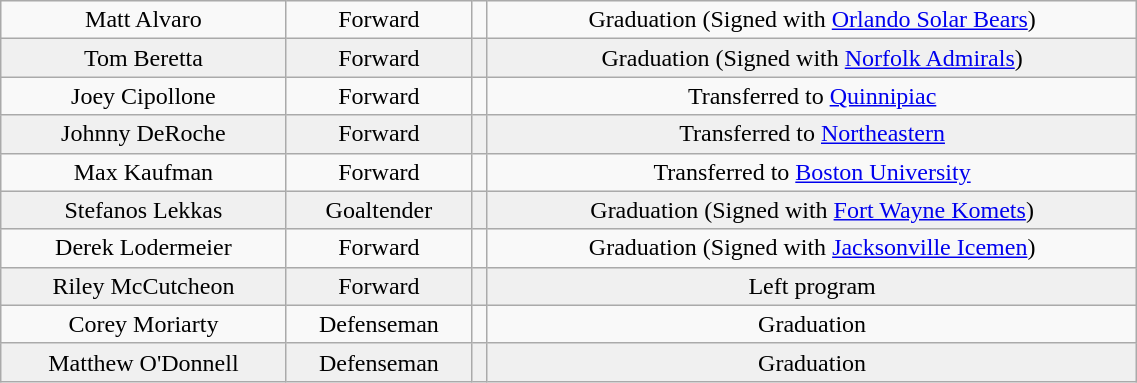<table class="wikitable" width="60%">
<tr align="center" bgcolor="">
<td>Matt Alvaro</td>
<td>Forward</td>
<td></td>
<td>Graduation (Signed with <a href='#'>Orlando Solar Bears</a>)</td>
</tr>
<tr align="center" bgcolor="f0f0f0">
<td>Tom Beretta</td>
<td>Forward</td>
<td></td>
<td>Graduation (Signed with <a href='#'>Norfolk Admirals</a>)</td>
</tr>
<tr align="center" bgcolor="">
<td>Joey Cipollone</td>
<td>Forward</td>
<td></td>
<td>Transferred to <a href='#'>Quinnipiac</a></td>
</tr>
<tr align="center" bgcolor="f0f0f0">
<td>Johnny DeRoche</td>
<td>Forward</td>
<td></td>
<td>Transferred to <a href='#'>Northeastern</a></td>
</tr>
<tr align="center" bgcolor="">
<td>Max Kaufman</td>
<td>Forward</td>
<td></td>
<td>Transferred to <a href='#'>Boston University</a></td>
</tr>
<tr align="center" bgcolor="f0f0f0">
<td>Stefanos Lekkas</td>
<td>Goaltender</td>
<td></td>
<td>Graduation (Signed with <a href='#'>Fort Wayne Komets</a>)</td>
</tr>
<tr align="center" bgcolor="">
<td>Derek Lodermeier</td>
<td>Forward</td>
<td></td>
<td>Graduation (Signed with <a href='#'>Jacksonville Icemen</a>)</td>
</tr>
<tr align="center" bgcolor="f0f0f0">
<td>Riley McCutcheon</td>
<td>Forward</td>
<td></td>
<td>Left program</td>
</tr>
<tr align="center" bgcolor="">
<td>Corey Moriarty</td>
<td>Defenseman</td>
<td></td>
<td>Graduation</td>
</tr>
<tr align="center" bgcolor="f0f0f0">
<td>Matthew O'Donnell</td>
<td>Defenseman</td>
<td></td>
<td>Graduation</td>
</tr>
</table>
